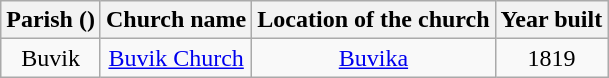<table class="wikitable" style="text-align:center">
<tr>
<th>Parish ()</th>
<th>Church name</th>
<th>Location of the church</th>
<th>Year built</th>
</tr>
<tr>
<td rowspan="1">Buvik</td>
<td><a href='#'>Buvik Church</a></td>
<td><a href='#'>Buvika</a></td>
<td>1819</td>
</tr>
</table>
